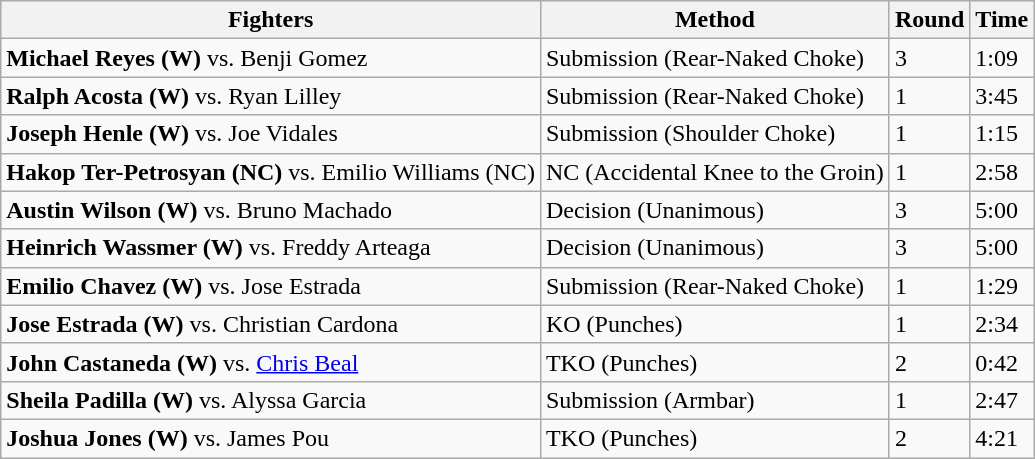<table class="wikitable">
<tr>
<th>Fighters</th>
<th>Method</th>
<th>Round</th>
<th>Time</th>
</tr>
<tr>
<td><strong>Michael Reyes (W)</strong> vs. Benji Gomez</td>
<td>Submission (Rear-Naked Choke)</td>
<td>3</td>
<td>1:09</td>
</tr>
<tr>
<td><strong>Ralph Acosta (W)</strong> vs. Ryan Lilley</td>
<td>Submission (Rear-Naked Choke)</td>
<td>1</td>
<td>3:45</td>
</tr>
<tr>
<td><strong>Joseph Henle (W)</strong> vs. Joe Vidales</td>
<td>Submission (Shoulder Choke)</td>
<td>1</td>
<td>1:15</td>
</tr>
<tr>
<td><strong>Hakop Ter-Petrosyan (NC)</strong> vs. Emilio Williams (NC)</td>
<td>NC (Accidental Knee to the Groin)</td>
<td>1</td>
<td>2:58</td>
</tr>
<tr>
<td><strong>Austin Wilson (W)</strong> vs. Bruno Machado</td>
<td>Decision (Unanimous)</td>
<td>3</td>
<td>5:00</td>
</tr>
<tr>
<td><strong>Heinrich Wassmer (W)</strong> vs. Freddy Arteaga</td>
<td>Decision (Unanimous)</td>
<td>3</td>
<td>5:00</td>
</tr>
<tr>
<td><strong>Emilio Chavez (W)</strong> vs. Jose Estrada</td>
<td>Submission (Rear-Naked Choke)</td>
<td>1</td>
<td>1:29</td>
</tr>
<tr>
<td><strong>Jose Estrada (W)</strong> vs. Christian Cardona</td>
<td>KO (Punches)</td>
<td>1</td>
<td>2:34</td>
</tr>
<tr>
<td><strong>John Castaneda (W)</strong> vs. <a href='#'>Chris Beal</a></td>
<td>TKO (Punches)</td>
<td>2</td>
<td>0:42</td>
</tr>
<tr>
<td><strong>Sheila Padilla (W)</strong> vs. Alyssa Garcia</td>
<td>Submission (Armbar)</td>
<td>1</td>
<td>2:47</td>
</tr>
<tr>
<td><strong>Joshua Jones (W)</strong> vs. James Pou</td>
<td>TKO (Punches)</td>
<td>2</td>
<td>4:21</td>
</tr>
</table>
